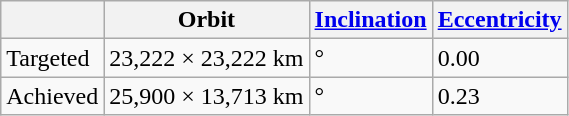<table class="wikitable">
<tr>
<th></th>
<th>Orbit</th>
<th><a href='#'>Inclination</a></th>
<th><a href='#'>Eccentricity</a></th>
</tr>
<tr>
<td>Targeted</td>
<td>23,222 × 23,222 km</td>
<td>°</td>
<td>0.00</td>
</tr>
<tr>
<td>Achieved</td>
<td>25,900 × 13,713 km</td>
<td>°</td>
<td>0.23</td>
</tr>
</table>
